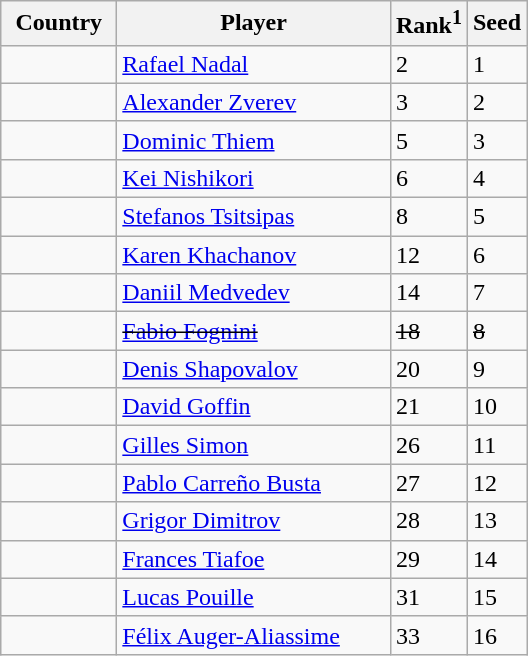<table class=wikitable>
<tr>
<th width="70">Country</th>
<th width="175">Player</th>
<th>Rank<sup>1</sup></th>
<th>Seed</th>
</tr>
<tr>
<td></td>
<td><a href='#'>Rafael Nadal</a></td>
<td>2</td>
<td>1</td>
</tr>
<tr>
<td></td>
<td><a href='#'>Alexander Zverev</a></td>
<td>3</td>
<td>2</td>
</tr>
<tr>
<td></td>
<td><a href='#'>Dominic Thiem</a></td>
<td>5</td>
<td>3</td>
</tr>
<tr>
<td></td>
<td><a href='#'>Kei Nishikori</a></td>
<td>6</td>
<td>4</td>
</tr>
<tr>
<td></td>
<td><a href='#'>Stefanos Tsitsipas</a></td>
<td>8</td>
<td>5</td>
</tr>
<tr>
<td></td>
<td><a href='#'>Karen Khachanov</a></td>
<td>12</td>
<td>6</td>
</tr>
<tr>
<td></td>
<td><a href='#'>Daniil Medvedev</a></td>
<td>14</td>
<td>7</td>
</tr>
<tr>
<td></td>
<td><s><a href='#'>Fabio Fognini</a></s></td>
<td><s>18</s></td>
<td><s>8</s></td>
</tr>
<tr>
<td></td>
<td><a href='#'>Denis Shapovalov</a></td>
<td>20</td>
<td>9</td>
</tr>
<tr>
<td></td>
<td><a href='#'>David Goffin</a></td>
<td>21</td>
<td>10</td>
</tr>
<tr>
<td></td>
<td><a href='#'>Gilles Simon</a></td>
<td>26</td>
<td>11</td>
</tr>
<tr>
<td></td>
<td><a href='#'>Pablo Carreño Busta</a></td>
<td>27</td>
<td>12</td>
</tr>
<tr>
<td></td>
<td><a href='#'>Grigor Dimitrov</a></td>
<td>28</td>
<td>13</td>
</tr>
<tr>
<td></td>
<td><a href='#'>Frances Tiafoe</a></td>
<td>29</td>
<td>14</td>
</tr>
<tr>
<td></td>
<td><a href='#'>Lucas Pouille</a></td>
<td>31</td>
<td>15</td>
</tr>
<tr>
<td></td>
<td><a href='#'>Félix Auger-Aliassime</a></td>
<td>33</td>
<td>16</td>
</tr>
</table>
